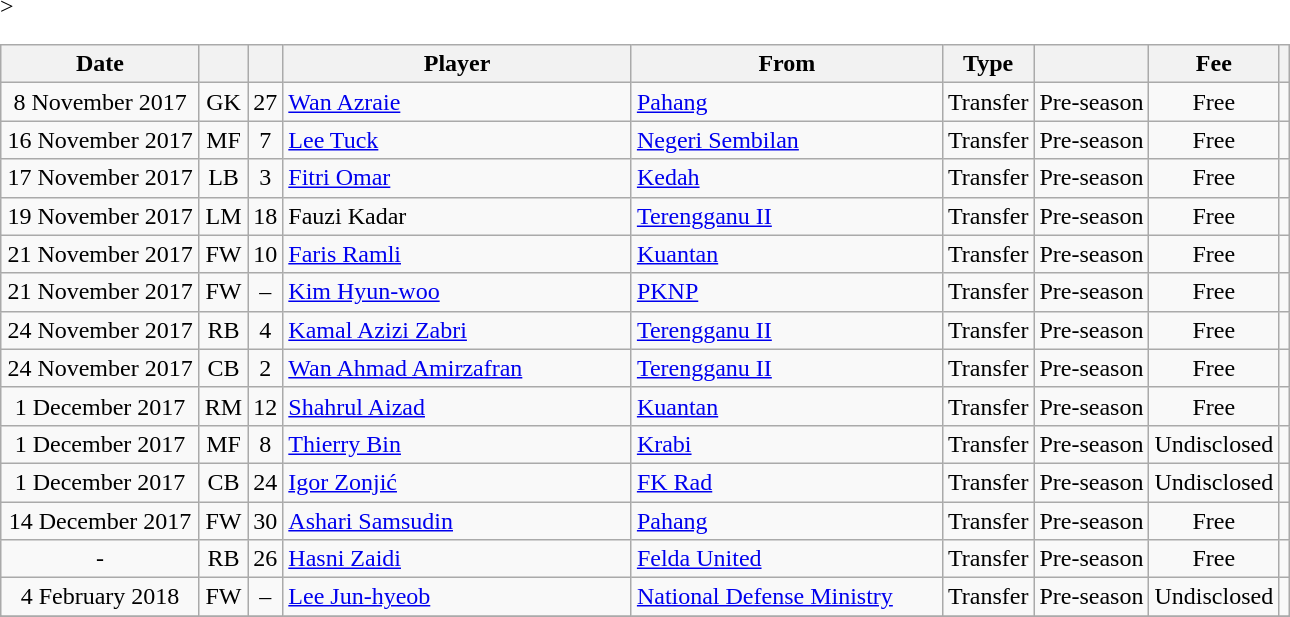<table class="wikitable" style="text-align:center;">
<tr>
<th scope="col" style="width:125px;">Date</th>
<th></th>
<th></th>
<th scope="col" style="width:225px;">Player</th>
<th scope="col" style="width:200px;">From</th>
<th>Type</th>
<th></th>
<th>Fee</th>
<th></th>
</tr>
<tr>
<td>8 November 2017</td>
<td>GK</td>
<td>27</td>
<td style="text-align:left"> <a href='#'>Wan Azraie</a></td>
<td style="text-align:left"> <a href='#'>Pahang</a></td>
<td>Transfer</td>
<td>Pre-season</td>
<td>Free</td>
<td align="center"></td>
</tr>
<tr>
<td>16 November 2017</td>
<td>MF</td>
<td>7</td>
<td style="text-align:left"> <a href='#'>Lee Tuck</a></td>
<td style="text-align:left"> <a href='#'>Negeri Sembilan</a></td>
<td>Transfer</td>
<td>Pre-season</td>
<td>Free</td>
<td align="center"></td>
</tr>
<tr>
<td>17 November 2017</td>
<td>LB</td>
<td>3</td>
<td style="text-align:left"> <a href='#'>Fitri Omar</a></td>
<td style="text-align:left"> <a href='#'>Kedah</a></td>
<td>Transfer</td>
<td>Pre-season</td>
<td>Free</td>
<td align="center"></td>
</tr>
<tr>
<td>19 November 2017</td>
<td>LM</td>
<td>18</td>
<td style="text-align:left"> Fauzi Kadar</td>
<td style="text-align:left"> <a href='#'>Terengganu II</a></td>
<td>Transfer</td>
<td>Pre-season</td>
<td>Free</td>
<td align="center"></td>
</tr>
<tr>
<td>21 November 2017</td>
<td>FW</td>
<td>10</td>
<td style="text-align:left"> <a href='#'>Faris Ramli</a></td>
<td style="text-align:left"> <a href='#'>Kuantan</a></td>
<td>Transfer</td>
<td>Pre-season</td>
<td>Free</td>
<td align="center"></td>
</tr>
<tr>
<td>21 November 2017</td>
<td>FW</td>
<td>–</td>
<td style="text-align:left"> <a href='#'>Kim Hyun-woo</a></td>
<td style="text-align:left"> <a href='#'>PKNP</a></td>
<td>Transfer</td>
<td>Pre-season</td>
<td>Free</td>
<td align="center"></td>
</tr>
<tr>
<td>24 November 2017</td>
<td>RB</td>
<td>4</td>
<td style="text-align:left"> <a href='#'>Kamal Azizi Zabri</a></td>
<td style="text-align:left"> <a href='#'>Terengganu II</a></td>
<td>Transfer</td>
<td>Pre-season</td>
<td>Free</td>
<td align="center"></td>
</tr>
<tr>
<td>24 November 2017</td>
<td>CB</td>
<td>2</td>
<td style="text-align:left"> <a href='#'>Wan Ahmad Amirzafran</a></td>
<td style="text-align:left"> <a href='#'>Terengganu II</a></td>
<td>Transfer</td>
<td>Pre-season</td>
<td>Free</td>
<td align="center"></td>
</tr>
<tr>
<td>1 December 2017</td>
<td>RM</td>
<td>12</td>
<td style="text-align:left"> <a href='#'>Shahrul Aizad</a></td>
<td style="text-align:left"> <a href='#'>Kuantan</a></td>
<td>Transfer</td>
<td>Pre-season</td>
<td>Free</td>
<td align="center"></td>
</tr>
<tr>
<td>1 December 2017</td>
<td>MF</td>
<td>8</td>
<td style="text-align:left"> <a href='#'>Thierry Bin</a></td>
<td style="text-align:left"> <a href='#'>Krabi</a></td>
<td>Transfer</td>
<td>Pre-season</td>
<td>Undisclosed</td>
<td align="center"></td>
</tr>
<tr>
<td>1 December 2017</td>
<td>CB</td>
<td>24</td>
<td style="text-align:left"> <a href='#'>Igor Zonjić</a></td>
<td style="text-align:left"> <a href='#'>FK Rad</a></td>
<td>Transfer</td>
<td>Pre-season</td>
<td>Undisclosed</td>
<td align="center"></td>
</tr>
<tr>
<td>14 December 2017</td>
<td>FW</td>
<td>30</td>
<td style="text-align:left"> <a href='#'>Ashari Samsudin</a></td>
<td style="text-align:left"> <a href='#'>Pahang</a></td>
<td>Transfer</td>
<td>Pre-season</td>
<td>Free</td>
<td align="center"></td>
</tr>
<tr>
<td>-</td>
<td>RB</td>
<td>26</td>
<td style="text-align:left"> <a href='#'>Hasni Zaidi</a></td>
<td style="text-align:left"> <a href='#'>Felda United</a></td>
<td>Transfer</td>
<td>Pre-season</td>
<td>Free</td>
<td align="center"></td>
</tr>
<tr>
<td>4 February 2018</td>
<td>FW</td>
<td>–</td>
<td style="text-align:left"> <a href='#'>Lee Jun-hyeob</a></td>
<td style="text-align:left"> <a href='#'>National Defense Ministry</a></td>
<td>Transfer</td>
<td>Pre-season</td>
<td>Undisclosed</td>
<td align="center"></td>
</tr>
<tr>
</tr>
<tr -->>
</tr>
</table>
